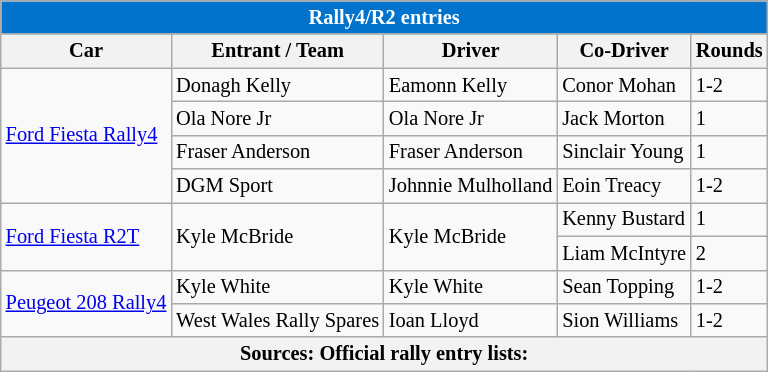<table class="wikitable" style="font-size: 85%;">
<tr>
<th colspan="5" style="color:white; background-color:#0173cd;">Rally4/R2 entries</th>
</tr>
<tr>
<th>Car</th>
<th>Entrant / Team</th>
<th>Driver</th>
<th>Co-Driver</th>
<th>Rounds</th>
</tr>
<tr>
<td rowspan="4"><a href='#'>Ford Fiesta Rally4</a></td>
<td> Donagh Kelly</td>
<td> Eamonn Kelly</td>
<td> Conor Mohan</td>
<td>1-2</td>
</tr>
<tr>
<td> Ola Nore Jr</td>
<td> Ola Nore Jr</td>
<td> Jack Morton</td>
<td>1</td>
</tr>
<tr>
<td> Fraser Anderson</td>
<td> Fraser Anderson</td>
<td> Sinclair Young</td>
<td>1</td>
</tr>
<tr>
<td> DGM Sport</td>
<td> Johnnie Mulholland</td>
<td> Eoin Treacy</td>
<td>1-2</td>
</tr>
<tr>
<td rowspan="2"><a href='#'>Ford Fiesta R2T</a></td>
<td rowspan="2"> Kyle McBride</td>
<td rowspan="2"> Kyle McBride</td>
<td> Kenny Bustard</td>
<td>1</td>
</tr>
<tr>
<td> Liam McIntyre</td>
<td>2</td>
</tr>
<tr>
<td rowspan="2"><a href='#'>Peugeot 208 Rally4</a></td>
<td> Kyle White</td>
<td> Kyle White</td>
<td> Sean Topping</td>
<td>1-2</td>
</tr>
<tr>
<td> West Wales Rally Spares</td>
<td> Ioan Lloyd</td>
<td> Sion Williams</td>
<td>1-2</td>
</tr>
<tr>
<th colspan="5">Sources: Official rally entry lists:</th>
</tr>
</table>
